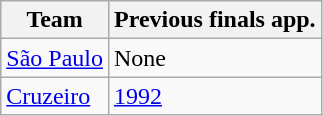<table class="wikitable">
<tr>
<th>Team</th>
<th>Previous finals app.</th>
</tr>
<tr>
<td> <a href='#'>São Paulo</a></td>
<td>None</td>
</tr>
<tr>
<td> <a href='#'>Cruzeiro</a></td>
<td><a href='#'>1992</a></td>
</tr>
</table>
